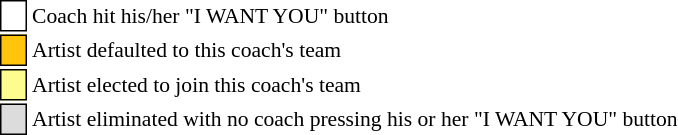<table class="toccolours" style="font-size: 90%; white-space: nowrap;">
<tr>
<td style="background:white; border: 1px solid black;"> <strong></strong> </td>
<td>Coach hit his/her "I WANT YOU" button</td>
</tr>
<tr>
<td style="background:#FFC40C; border: 1px solid black">    </td>
<td>Artist defaulted to this coach's team</td>
</tr>
<tr>
<td style="background:#fdfc8f; border: 1px solid black;">    </td>
<td style="padding-right: 8px">Artist elected to join this coach's team</td>
</tr>
<tr>
<td style="background:#DCDCDC; border: 1px solid black">    </td>
<td>Artist eliminated with no coach pressing his or her "I WANT YOU" button</td>
</tr>
<tr>
</tr>
</table>
